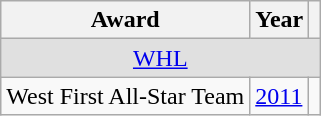<table class="wikitable">
<tr>
<th>Award</th>
<th>Year</th>
<th></th>
</tr>
<tr ALIGN="center" bgcolor="#e0e0e0">
<td colspan="3"><a href='#'>WHL</a></td>
</tr>
<tr>
<td>West First All-Star Team</td>
<td><a href='#'>2011</a></td>
<td></td>
</tr>
</table>
